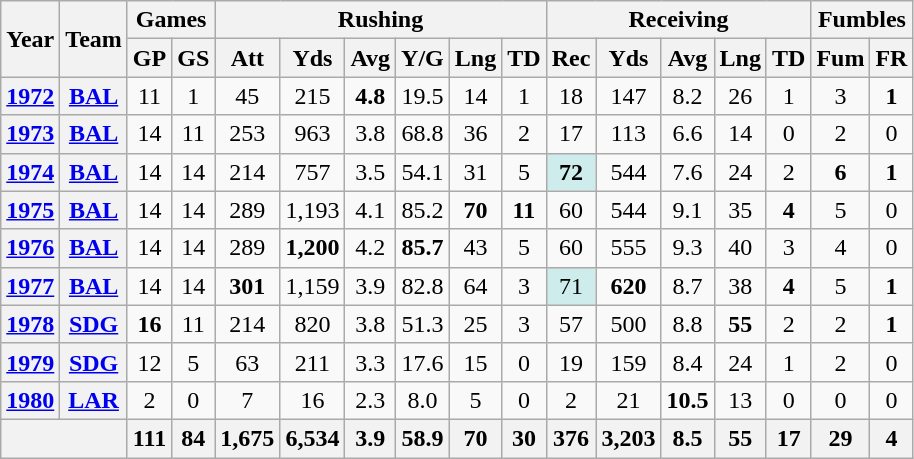<table class= "wikitable" style="text-align:center;">
<tr>
<th rowspan="2">Year</th>
<th rowspan="2">Team</th>
<th colspan="2">Games</th>
<th colspan="6">Rushing</th>
<th colspan="5">Receiving</th>
<th colspan="2">Fumbles</th>
</tr>
<tr>
<th>GP</th>
<th>GS</th>
<th>Att</th>
<th>Yds</th>
<th>Avg</th>
<th>Y/G</th>
<th>Lng</th>
<th>TD</th>
<th>Rec</th>
<th>Yds</th>
<th>Avg</th>
<th>Lng</th>
<th>TD</th>
<th>Fum</th>
<th>FR</th>
</tr>
<tr>
<th><a href='#'>1972</a></th>
<th><a href='#'>BAL</a></th>
<td>11</td>
<td>1</td>
<td>45</td>
<td>215</td>
<td><strong>4.8</strong></td>
<td>19.5</td>
<td>14</td>
<td>1</td>
<td>18</td>
<td>147</td>
<td>8.2</td>
<td>26</td>
<td>1</td>
<td>3</td>
<td><strong>1</strong></td>
</tr>
<tr>
<th><a href='#'>1973</a></th>
<th><a href='#'>BAL</a></th>
<td>14</td>
<td>11</td>
<td>253</td>
<td>963</td>
<td>3.8</td>
<td>68.8</td>
<td>36</td>
<td>2</td>
<td>17</td>
<td>113</td>
<td>6.6</td>
<td>14</td>
<td>0</td>
<td>2</td>
<td>0</td>
</tr>
<tr>
<th><a href='#'>1974</a></th>
<th><a href='#'>BAL</a></th>
<td>14</td>
<td>14</td>
<td>214</td>
<td>757</td>
<td>3.5</td>
<td>54.1</td>
<td>31</td>
<td>5</td>
<td style="background:#cfecec;"><strong>72</strong></td>
<td>544</td>
<td>7.6</td>
<td>24</td>
<td>2</td>
<td><strong>6</strong></td>
<td><strong>1</strong></td>
</tr>
<tr>
<th><a href='#'>1975</a></th>
<th><a href='#'>BAL</a></th>
<td>14</td>
<td>14</td>
<td>289</td>
<td>1,193</td>
<td>4.1</td>
<td>85.2</td>
<td><strong>70</strong></td>
<td><strong>11</strong></td>
<td>60</td>
<td>544</td>
<td>9.1</td>
<td>35</td>
<td><strong>4</strong></td>
<td>5</td>
<td>0</td>
</tr>
<tr>
<th><a href='#'>1976</a></th>
<th><a href='#'>BAL</a></th>
<td>14</td>
<td>14</td>
<td>289</td>
<td><strong>1,200</strong></td>
<td>4.2</td>
<td><strong>85.7</strong></td>
<td>43</td>
<td>5</td>
<td>60</td>
<td>555</td>
<td>9.3</td>
<td>40</td>
<td>3</td>
<td>4</td>
<td>0</td>
</tr>
<tr>
<th><a href='#'>1977</a></th>
<th><a href='#'>BAL</a></th>
<td>14</td>
<td>14</td>
<td><strong>301</strong></td>
<td>1,159</td>
<td>3.9</td>
<td>82.8</td>
<td>64</td>
<td>3</td>
<td style="background:#cfecec;">71</td>
<td><strong>620</strong></td>
<td>8.7</td>
<td>38</td>
<td><strong>4</strong></td>
<td>5</td>
<td><strong>1</strong></td>
</tr>
<tr>
<th><a href='#'>1978</a></th>
<th><a href='#'>SDG</a></th>
<td><strong>16</strong></td>
<td>11</td>
<td>214</td>
<td>820</td>
<td>3.8</td>
<td>51.3</td>
<td>25</td>
<td>3</td>
<td>57</td>
<td>500</td>
<td>8.8</td>
<td><strong>55</strong></td>
<td>2</td>
<td>2</td>
<td><strong>1</strong></td>
</tr>
<tr>
<th><a href='#'>1979</a></th>
<th><a href='#'>SDG</a></th>
<td>12</td>
<td>5</td>
<td>63</td>
<td>211</td>
<td>3.3</td>
<td>17.6</td>
<td>15</td>
<td>0</td>
<td>19</td>
<td>159</td>
<td>8.4</td>
<td>24</td>
<td>1</td>
<td>2</td>
<td>0</td>
</tr>
<tr>
<th><a href='#'>1980</a></th>
<th><a href='#'>LAR</a></th>
<td>2</td>
<td>0</td>
<td>7</td>
<td>16</td>
<td>2.3</td>
<td>8.0</td>
<td>5</td>
<td>0</td>
<td>2</td>
<td>21</td>
<td><strong>10.5</strong></td>
<td>13</td>
<td>0</td>
<td>0</td>
<td>0</td>
</tr>
<tr>
<th colspan="2"></th>
<th>111</th>
<th>84</th>
<th>1,675</th>
<th>6,534</th>
<th>3.9</th>
<th>58.9</th>
<th>70</th>
<th>30</th>
<th>376</th>
<th>3,203</th>
<th>8.5</th>
<th>55</th>
<th>17</th>
<th>29</th>
<th>4</th>
</tr>
</table>
